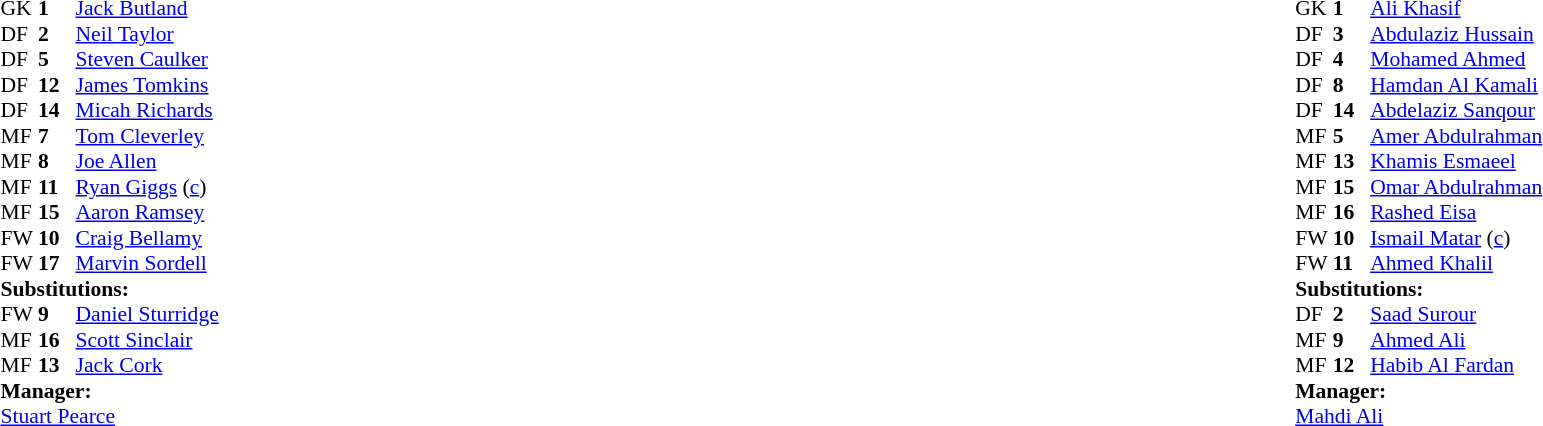<table width="100%">
<tr>
<td valign="top" width="50%"><br><table style="font-size: 90%" cellspacing="0" cellpadding="0">
<tr>
<th width="25"></th>
<th width="25"></th>
</tr>
<tr>
<td>GK</td>
<td><strong>1</strong></td>
<td><a href='#'>Jack Butland</a></td>
</tr>
<tr>
<td>DF</td>
<td><strong>2</strong></td>
<td><a href='#'>Neil Taylor</a></td>
</tr>
<tr>
<td>DF</td>
<td><strong>5</strong></td>
<td><a href='#'>Steven Caulker</a></td>
</tr>
<tr>
<td>DF</td>
<td><strong>12</strong></td>
<td><a href='#'>James Tomkins</a></td>
</tr>
<tr>
<td>DF</td>
<td><strong>14</strong></td>
<td><a href='#'>Micah Richards</a></td>
</tr>
<tr>
<td>MF</td>
<td><strong>7</strong></td>
<td><a href='#'>Tom Cleverley</a></td>
</tr>
<tr>
<td>MF</td>
<td><strong>8</strong></td>
<td><a href='#'>Joe Allen</a></td>
</tr>
<tr>
<td>MF</td>
<td><strong>11</strong></td>
<td><a href='#'>Ryan Giggs</a> (<a href='#'>c</a>)</td>
<td></td>
<td></td>
</tr>
<tr>
<td>MF</td>
<td><strong>15</strong></td>
<td><a href='#'>Aaron Ramsey</a></td>
</tr>
<tr>
<td>FW</td>
<td><strong>10</strong></td>
<td><a href='#'>Craig Bellamy</a></td>
<td></td>
<td></td>
</tr>
<tr>
<td>FW</td>
<td><strong>17</strong></td>
<td><a href='#'>Marvin Sordell</a></td>
<td></td>
<td></td>
</tr>
<tr>
<td colspan=3><strong>Substitutions:</strong></td>
</tr>
<tr>
<td>FW</td>
<td><strong>9</strong></td>
<td><a href='#'>Daniel Sturridge</a></td>
<td></td>
<td></td>
</tr>
<tr>
<td>MF</td>
<td><strong>16</strong></td>
<td><a href='#'>Scott Sinclair</a></td>
<td></td>
<td></td>
</tr>
<tr>
<td>MF</td>
<td><strong>13</strong></td>
<td><a href='#'>Jack Cork</a></td>
<td></td>
<td></td>
</tr>
<tr>
<td colspan=3><strong>Manager:</strong></td>
</tr>
<tr>
<td colspan=3><a href='#'>Stuart Pearce</a></td>
</tr>
</table>
</td>
<td valign="top"></td>
<td valign="top" width="50%"><br><table style="font-size: 90%" cellspacing="0" cellpadding="0" align="center">
<tr>
<th width="25"></th>
<th width="25"></th>
</tr>
<tr>
<td>GK</td>
<td><strong>1</strong></td>
<td><a href='#'>Ali Khasif</a></td>
</tr>
<tr>
<td>DF</td>
<td><strong>3</strong></td>
<td><a href='#'>Abdulaziz Hussain</a></td>
<td></td>
<td></td>
</tr>
<tr>
<td>DF</td>
<td><strong>4</strong></td>
<td><a href='#'>Mohamed Ahmed</a></td>
</tr>
<tr>
<td>DF</td>
<td><strong>8</strong></td>
<td><a href='#'>Hamdan Al Kamali</a></td>
</tr>
<tr>
<td>DF</td>
<td><strong>14</strong></td>
<td><a href='#'>Abdelaziz Sanqour</a></td>
</tr>
<tr>
<td>MF</td>
<td><strong>5</strong></td>
<td><a href='#'>Amer Abdulrahman</a></td>
</tr>
<tr>
<td>MF</td>
<td><strong>13</strong></td>
<td><a href='#'>Khamis Esmaeel</a></td>
<td></td>
<td></td>
</tr>
<tr>
<td>MF</td>
<td><strong>15</strong></td>
<td><a href='#'>Omar Abdulrahman</a></td>
<td></td>
</tr>
<tr>
<td>MF</td>
<td><strong>16</strong></td>
<td><a href='#'>Rashed Eisa</a></td>
</tr>
<tr>
<td>FW</td>
<td><strong>10</strong></td>
<td><a href='#'>Ismail Matar</a> (<a href='#'>c</a>)</td>
<td></td>
<td></td>
</tr>
<tr>
<td>FW</td>
<td><strong>11</strong></td>
<td><a href='#'>Ahmed Khalil</a></td>
</tr>
<tr>
<td colspan=3><strong>Substitutions:</strong></td>
</tr>
<tr>
<td>DF</td>
<td><strong>2</strong></td>
<td><a href='#'>Saad Surour</a></td>
<td></td>
<td></td>
</tr>
<tr>
<td>MF</td>
<td><strong>9</strong></td>
<td><a href='#'>Ahmed Ali</a></td>
<td></td>
<td></td>
</tr>
<tr>
<td>MF</td>
<td><strong>12</strong></td>
<td><a href='#'>Habib Al Fardan</a></td>
<td></td>
<td></td>
</tr>
<tr>
<td colspan=3><strong>Manager:</strong></td>
</tr>
<tr>
<td colspan=3><a href='#'>Mahdi Ali</a></td>
</tr>
</table>
</td>
</tr>
</table>
